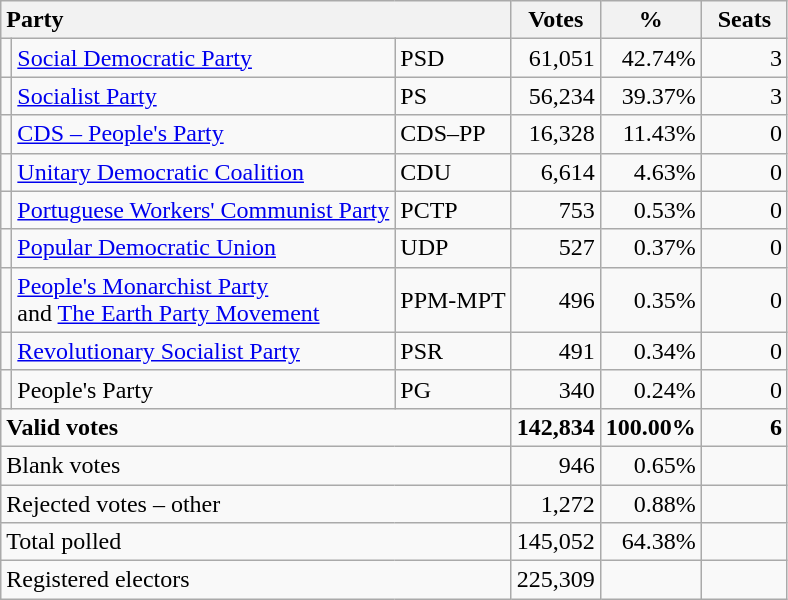<table class="wikitable" border="1" style="text-align:right;">
<tr>
<th style="text-align:left;" colspan=3>Party</th>
<th align=center width="50">Votes</th>
<th align=center width="50">%</th>
<th align=center width="50">Seats</th>
</tr>
<tr>
<td></td>
<td align=left><a href='#'>Social Democratic Party</a></td>
<td align=left>PSD</td>
<td>61,051</td>
<td>42.74%</td>
<td>3</td>
</tr>
<tr>
<td></td>
<td align=left><a href='#'>Socialist Party</a></td>
<td align=left>PS</td>
<td>56,234</td>
<td>39.37%</td>
<td>3</td>
</tr>
<tr>
<td></td>
<td align=left><a href='#'>CDS – People's Party</a></td>
<td align=left style="white-space: nowrap;">CDS–PP</td>
<td>16,328</td>
<td>11.43%</td>
<td>0</td>
</tr>
<tr>
<td></td>
<td align=left style="white-space: nowrap;"><a href='#'>Unitary Democratic Coalition</a></td>
<td align=left>CDU</td>
<td>6,614</td>
<td>4.63%</td>
<td>0</td>
</tr>
<tr>
<td></td>
<td align=left><a href='#'>Portuguese Workers' Communist Party</a></td>
<td align=left>PCTP</td>
<td>753</td>
<td>0.53%</td>
<td>0</td>
</tr>
<tr>
<td></td>
<td align=left><a href='#'>Popular Democratic Union</a></td>
<td align=left>UDP</td>
<td>527</td>
<td>0.37%</td>
<td>0</td>
</tr>
<tr>
<td></td>
<td align=left><a href='#'>People's Monarchist Party</a><br>and <a href='#'>The Earth Party Movement</a></td>
<td align=left>PPM-MPT</td>
<td>496</td>
<td>0.35%</td>
<td>0</td>
</tr>
<tr>
<td></td>
<td align=left><a href='#'>Revolutionary Socialist Party</a></td>
<td align=left>PSR</td>
<td>491</td>
<td>0.34%</td>
<td>0</td>
</tr>
<tr>
<td></td>
<td align=left>People's Party</td>
<td align=left>PG</td>
<td>340</td>
<td>0.24%</td>
<td>0</td>
</tr>
<tr style="font-weight:bold">
<td align=left colspan=3>Valid votes</td>
<td>142,834</td>
<td>100.00%</td>
<td>6</td>
</tr>
<tr>
<td align=left colspan=3>Blank votes</td>
<td>946</td>
<td>0.65%</td>
<td></td>
</tr>
<tr>
<td align=left colspan=3>Rejected votes – other</td>
<td>1,272</td>
<td>0.88%</td>
<td></td>
</tr>
<tr>
<td align=left colspan=3>Total polled</td>
<td>145,052</td>
<td>64.38%</td>
<td></td>
</tr>
<tr>
<td align=left colspan=3>Registered electors</td>
<td>225,309</td>
<td></td>
<td></td>
</tr>
</table>
